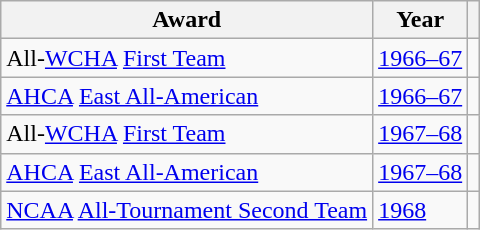<table class="wikitable">
<tr>
<th>Award</th>
<th>Year</th>
<th></th>
</tr>
<tr>
<td>All-<a href='#'>WCHA</a> <a href='#'>First Team</a></td>
<td><a href='#'>1966–67</a></td>
<td></td>
</tr>
<tr>
<td><a href='#'>AHCA</a> <a href='#'>East All-American</a></td>
<td><a href='#'>1966–67</a></td>
<td></td>
</tr>
<tr>
<td>All-<a href='#'>WCHA</a> <a href='#'>First Team</a></td>
<td><a href='#'>1967–68</a></td>
<td></td>
</tr>
<tr>
<td><a href='#'>AHCA</a> <a href='#'>East All-American</a></td>
<td><a href='#'>1967–68</a></td>
<td></td>
</tr>
<tr>
<td><a href='#'>NCAA</a> <a href='#'>All-Tournament Second Team</a></td>
<td><a href='#'>1968</a></td>
<td></td>
</tr>
</table>
